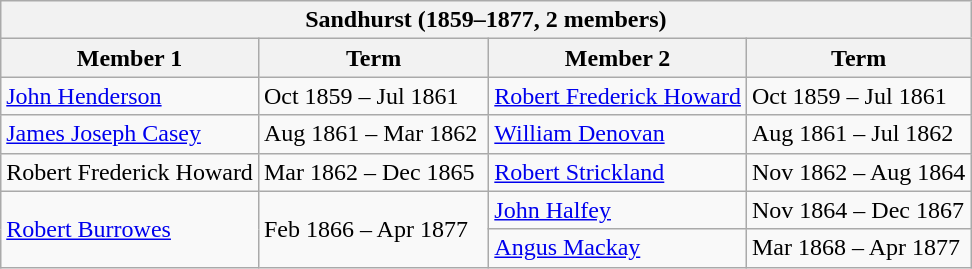<table class="wikitable">
<tr>
<th colspan=4 style="border-right:0px;";>Sandhurst  (1859–1877, 2 members)</th>
</tr>
<tr>
<th>Member 1</th>
<th>Term</th>
<th>Member 2</th>
<th>Term</th>
</tr>
<tr>
<td><a href='#'>John Henderson</a></td>
<td>Oct 1859 – Jul 1861</td>
<td><a href='#'>Robert Frederick Howard</a></td>
<td>Oct 1859 – Jul 1861</td>
</tr>
<tr>
<td><a href='#'>James Joseph Casey</a></td>
<td>Aug 1861 – Mar 1862 </td>
<td><a href='#'>William Denovan</a></td>
<td>Aug 1861 – Jul 1862</td>
</tr>
<tr>
<td>Robert Frederick Howard</td>
<td>Mar 1862 – Dec 1865</td>
<td><a href='#'>Robert Strickland</a></td>
<td>Nov 1862 – Aug 1864</td>
</tr>
<tr>
<td rowspan = "2"><a href='#'>Robert Burrowes</a></td>
<td rowspan = "2">Feb 1866 – Apr 1877</td>
<td><a href='#'>John Halfey</a></td>
<td>Nov 1864 – Dec 1867</td>
</tr>
<tr>
<td><a href='#'>Angus Mackay</a></td>
<td>Mar 1868 – Apr 1877</td>
</tr>
</table>
